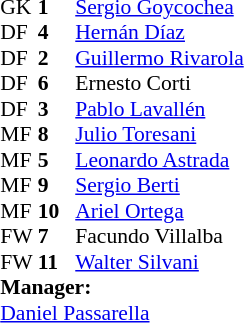<table style="font-size: 90%" cellspacing="0" cellpadding="0" align="center">
<tr>
<td colspan="4"></td>
</tr>
<tr>
<th width=25></th>
<th width=25></th>
</tr>
<tr>
<td>GK</td>
<td><strong>1</strong></td>
<td> <a href='#'>Sergio Goycochea</a></td>
</tr>
<tr>
<td>DF</td>
<td><strong>4</strong></td>
<td> <a href='#'>Hernán Díaz</a></td>
</tr>
<tr>
<td>DF</td>
<td><strong>2</strong></td>
<td> <a href='#'>Guillermo Rivarola</a></td>
</tr>
<tr>
<td>DF</td>
<td><strong>6</strong></td>
<td> Ernesto Corti</td>
</tr>
<tr>
<td>DF</td>
<td><strong>3</strong></td>
<td> <a href='#'>Pablo Lavallén</a></td>
</tr>
<tr>
<td>MF</td>
<td><strong>8</strong></td>
<td> <a href='#'>Julio Toresani</a></td>
</tr>
<tr>
<td>MF</td>
<td><strong>5</strong></td>
<td> <a href='#'>Leonardo Astrada</a></td>
</tr>
<tr>
<td>MF</td>
<td><strong>9</strong></td>
<td> <a href='#'>Sergio Berti</a></td>
</tr>
<tr>
<td>MF</td>
<td><strong>10</strong></td>
<td> <a href='#'>Ariel Ortega</a></td>
</tr>
<tr>
<td>FW</td>
<td><strong>7</strong></td>
<td> Facundo Villalba</td>
</tr>
<tr>
<td>FW</td>
<td><strong>11</strong></td>
<td> <a href='#'>Walter Silvani</a></td>
</tr>
<tr>
<td colspan=4><strong>Manager:</strong></td>
</tr>
<tr>
<td colspan="4"> <a href='#'>Daniel Passarella</a></td>
</tr>
</table>
